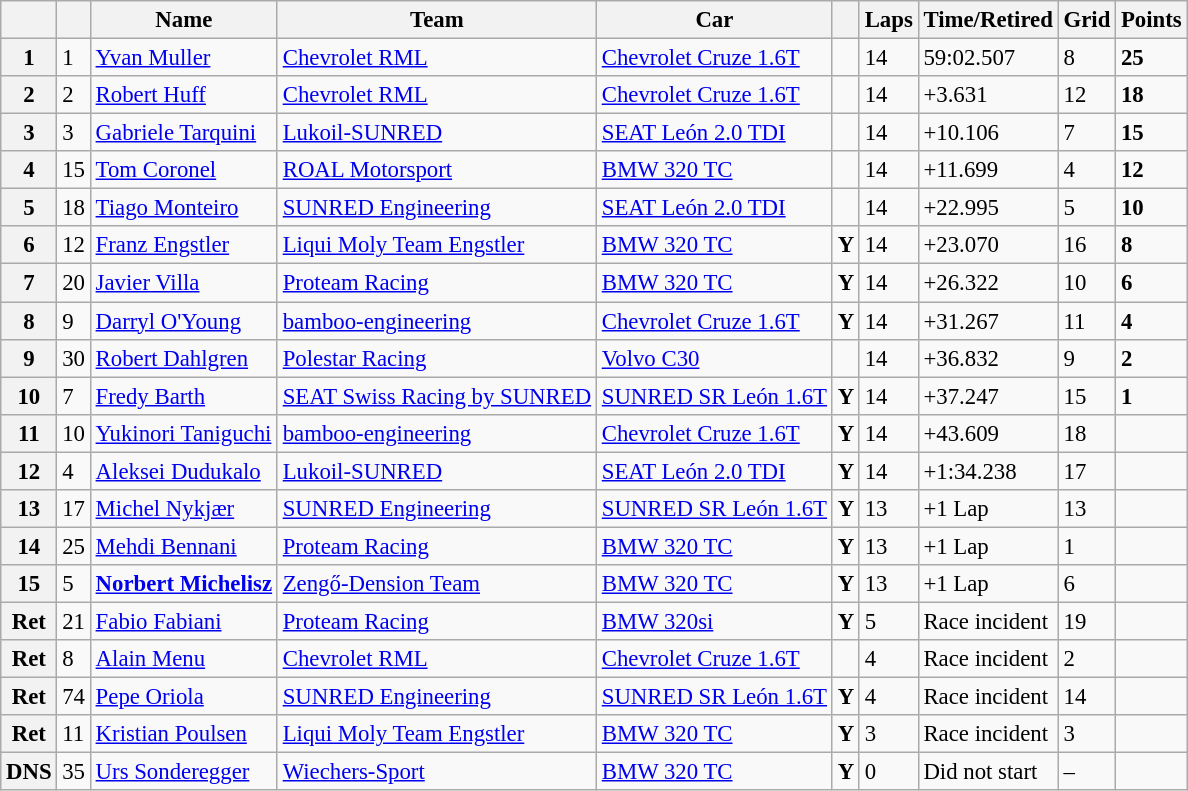<table class="wikitable sortable" style="font-size: 95%;">
<tr>
<th></th>
<th></th>
<th>Name</th>
<th>Team</th>
<th>Car</th>
<th></th>
<th>Laps</th>
<th>Time/Retired</th>
<th>Grid</th>
<th>Points</th>
</tr>
<tr>
<th>1</th>
<td>1</td>
<td> <a href='#'>Yvan Muller</a></td>
<td><a href='#'>Chevrolet RML</a></td>
<td><a href='#'>Chevrolet Cruze 1.6T</a></td>
<td></td>
<td>14</td>
<td>59:02.507</td>
<td>8</td>
<td><strong>25</strong></td>
</tr>
<tr>
<th>2</th>
<td>2</td>
<td> <a href='#'>Robert Huff</a></td>
<td><a href='#'>Chevrolet RML</a></td>
<td><a href='#'>Chevrolet Cruze 1.6T</a></td>
<td></td>
<td>14</td>
<td>+3.631</td>
<td>12</td>
<td><strong>18</strong></td>
</tr>
<tr>
<th>3</th>
<td>3</td>
<td> <a href='#'>Gabriele Tarquini</a></td>
<td><a href='#'>Lukoil-SUNRED</a></td>
<td><a href='#'>SEAT León 2.0 TDI</a></td>
<td></td>
<td>14</td>
<td>+10.106</td>
<td>7</td>
<td><strong>15</strong></td>
</tr>
<tr>
<th>4</th>
<td>15</td>
<td> <a href='#'>Tom Coronel</a></td>
<td><a href='#'>ROAL Motorsport</a></td>
<td><a href='#'>BMW 320 TC</a></td>
<td></td>
<td>14</td>
<td>+11.699</td>
<td>4</td>
<td><strong>12</strong></td>
</tr>
<tr>
<th>5</th>
<td>18</td>
<td> <a href='#'>Tiago Monteiro</a></td>
<td><a href='#'>SUNRED Engineering</a></td>
<td><a href='#'>SEAT León 2.0 TDI</a></td>
<td></td>
<td>14</td>
<td>+22.995</td>
<td>5</td>
<td><strong>10</strong></td>
</tr>
<tr>
<th>6</th>
<td>12</td>
<td> <a href='#'>Franz Engstler</a></td>
<td><a href='#'>Liqui Moly Team Engstler</a></td>
<td><a href='#'>BMW 320 TC</a></td>
<td align=center><strong><span>Y</span></strong></td>
<td>14</td>
<td>+23.070</td>
<td>16</td>
<td><strong>8</strong></td>
</tr>
<tr>
<th>7</th>
<td>20</td>
<td> <a href='#'>Javier Villa</a></td>
<td><a href='#'>Proteam Racing</a></td>
<td><a href='#'>BMW 320 TC</a></td>
<td align=center><strong><span>Y</span></strong></td>
<td>14</td>
<td>+26.322</td>
<td>10</td>
<td><strong>6</strong></td>
</tr>
<tr>
<th>8</th>
<td>9</td>
<td> <a href='#'>Darryl O'Young</a></td>
<td><a href='#'>bamboo-engineering</a></td>
<td><a href='#'>Chevrolet Cruze 1.6T</a></td>
<td align=center><strong><span>Y</span></strong></td>
<td>14</td>
<td>+31.267</td>
<td>11</td>
<td><strong>4</strong></td>
</tr>
<tr>
<th>9</th>
<td>30</td>
<td> <a href='#'>Robert Dahlgren</a></td>
<td><a href='#'>Polestar Racing</a></td>
<td><a href='#'>Volvo C30</a></td>
<td></td>
<td>14</td>
<td>+36.832</td>
<td>9</td>
<td><strong>2</strong></td>
</tr>
<tr>
<th>10</th>
<td>7</td>
<td> <a href='#'>Fredy Barth</a></td>
<td><a href='#'>SEAT Swiss Racing by SUNRED</a></td>
<td><a href='#'>SUNRED SR León 1.6T</a></td>
<td align=center><strong><span>Y</span></strong></td>
<td>14</td>
<td>+37.247</td>
<td>15</td>
<td><strong>1</strong></td>
</tr>
<tr>
<th>11</th>
<td>10</td>
<td> <a href='#'>Yukinori Taniguchi</a></td>
<td><a href='#'>bamboo-engineering</a></td>
<td><a href='#'>Chevrolet Cruze 1.6T</a></td>
<td align=center><strong><span>Y</span></strong></td>
<td>14</td>
<td>+43.609</td>
<td>18</td>
<td></td>
</tr>
<tr>
<th>12</th>
<td>4</td>
<td> <a href='#'>Aleksei Dudukalo</a></td>
<td><a href='#'>Lukoil-SUNRED</a></td>
<td><a href='#'>SEAT León 2.0 TDI</a></td>
<td align=center><strong><span>Y</span></strong></td>
<td>14</td>
<td>+1:34.238</td>
<td>17</td>
<td></td>
</tr>
<tr>
<th>13</th>
<td>17</td>
<td> <a href='#'>Michel Nykjær</a></td>
<td><a href='#'>SUNRED Engineering</a></td>
<td><a href='#'>SUNRED SR León 1.6T</a></td>
<td align=center><strong><span>Y</span></strong></td>
<td>13</td>
<td>+1 Lap</td>
<td>13</td>
<td></td>
</tr>
<tr>
<th>14</th>
<td>25</td>
<td> <a href='#'>Mehdi Bennani</a></td>
<td><a href='#'>Proteam Racing</a></td>
<td><a href='#'>BMW 320 TC</a></td>
<td align=center><strong><span>Y</span></strong></td>
<td>13</td>
<td>+1 Lap</td>
<td>1</td>
<td></td>
</tr>
<tr>
<th>15</th>
<td>5</td>
<td> <strong><a href='#'>Norbert Michelisz</a></strong></td>
<td><a href='#'>Zengő-Dension Team</a></td>
<td><a href='#'>BMW 320 TC</a></td>
<td align=center><strong><span>Y</span></strong></td>
<td>13</td>
<td>+1 Lap</td>
<td>6</td>
<td></td>
</tr>
<tr>
<th>Ret</th>
<td>21</td>
<td> <a href='#'>Fabio Fabiani</a></td>
<td><a href='#'>Proteam Racing</a></td>
<td><a href='#'>BMW 320si</a></td>
<td align=center><strong><span>Y</span></strong></td>
<td>5</td>
<td>Race incident</td>
<td>19</td>
<td></td>
</tr>
<tr>
<th>Ret</th>
<td>8</td>
<td> <a href='#'>Alain Menu</a></td>
<td><a href='#'>Chevrolet RML</a></td>
<td><a href='#'>Chevrolet Cruze 1.6T</a></td>
<td></td>
<td>4</td>
<td>Race incident</td>
<td>2</td>
<td></td>
</tr>
<tr>
<th>Ret</th>
<td>74</td>
<td> <a href='#'>Pepe Oriola</a></td>
<td><a href='#'>SUNRED Engineering</a></td>
<td><a href='#'>SUNRED SR León 1.6T</a></td>
<td align=center><strong><span>Y</span></strong></td>
<td>4</td>
<td>Race incident</td>
<td>14</td>
<td></td>
</tr>
<tr>
<th>Ret</th>
<td>11</td>
<td> <a href='#'>Kristian Poulsen</a></td>
<td><a href='#'>Liqui Moly Team Engstler</a></td>
<td><a href='#'>BMW 320 TC</a></td>
<td align=center><strong><span>Y</span></strong></td>
<td>3</td>
<td>Race incident</td>
<td>3</td>
<td></td>
</tr>
<tr>
<th>DNS</th>
<td>35</td>
<td> <a href='#'>Urs Sonderegger</a></td>
<td><a href='#'>Wiechers-Sport</a></td>
<td><a href='#'>BMW 320 TC</a></td>
<td align=center><strong><span>Y</span></strong></td>
<td>0</td>
<td>Did not start</td>
<td>–</td>
<td></td>
</tr>
</table>
